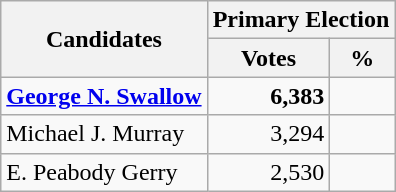<table class=wikitable>
<tr>
<th colspan=1 rowspan=2 ><strong>Candidates</strong></th>
<th colspan=2><strong>Primary Election</strong></th>
</tr>
<tr>
<th>Votes</th>
<th>%</th>
</tr>
<tr>
<td><strong><a href='#'>George N. Swallow</a></strong></td>
<td align="right"><strong>6,383</strong></td>
<td align="right"><strong></strong></td>
</tr>
<tr>
<td>Michael J. Murray</td>
<td align="right">3,294</td>
<td align="right"></td>
</tr>
<tr>
<td>E. Peabody Gerry</td>
<td align="right">2,530</td>
<td align="right"></td>
</tr>
</table>
